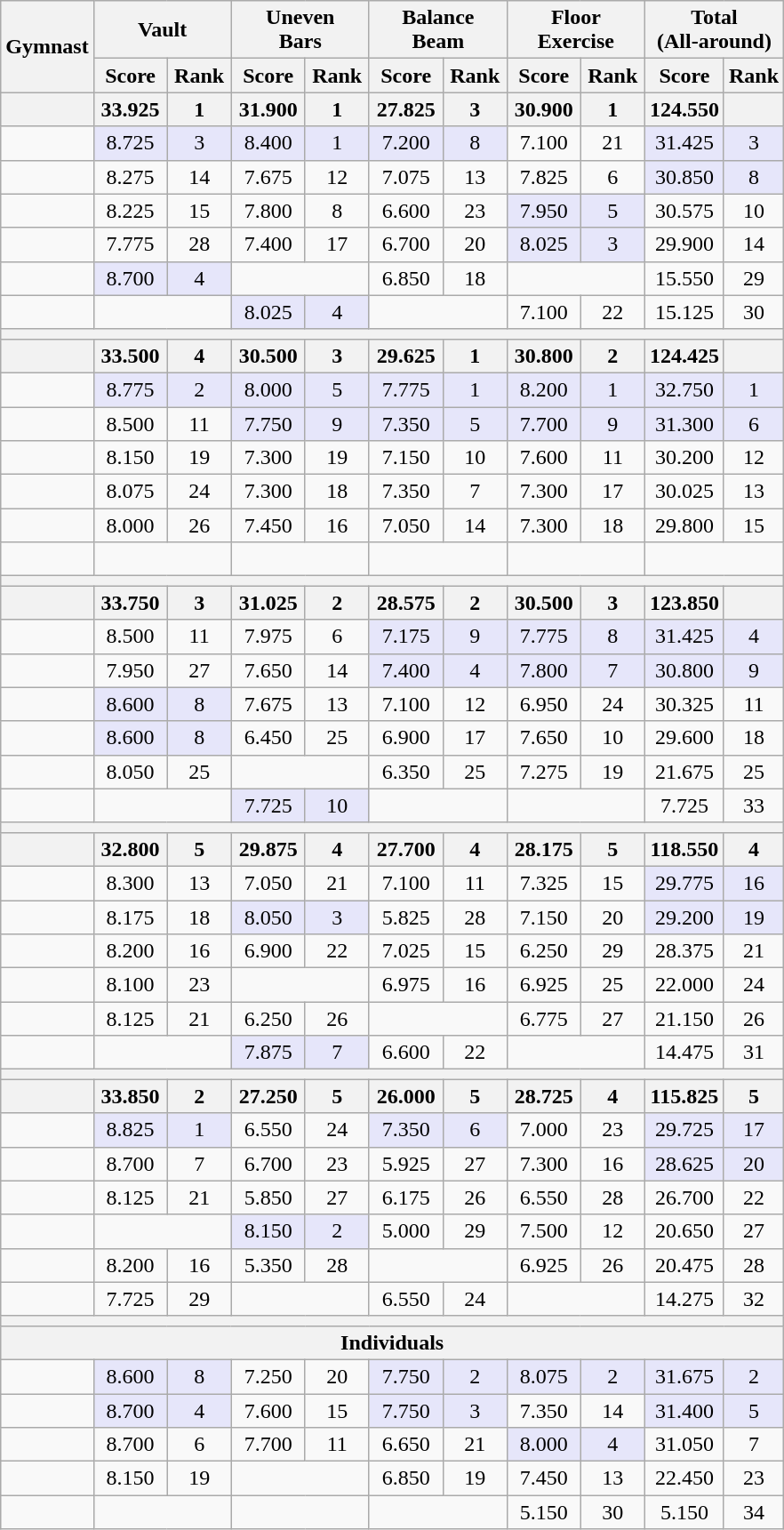<table class="wikitable" style="text-align:center">
<tr>
<th rowspan=2>Gymnast</th>
<th style="width:6em" colspan=2>Vault</th>
<th style="width:6em" colspan=2>Uneven<br>Bars</th>
<th style="width:6em" colspan=2>Balance<br>Beam</th>
<th style="width:6em" colspan=2>Floor<br>Exercise</th>
<th style="width:6em" colspan=2>Total<br>(All-around)</th>
</tr>
<tr>
<th>Score</th>
<th>Rank</th>
<th>Score</th>
<th>Rank</th>
<th>Score</th>
<th>Rank</th>
<th>Score</th>
<th>Rank</th>
<th>Score</th>
<th>Rank</th>
</tr>
<tr>
<th></th>
<th>33.925</th>
<th>1</th>
<th>31.900</th>
<th>1</th>
<th>27.825</th>
<th>3</th>
<th>30.900</th>
<th>1</th>
<th>124.550</th>
<th></th>
</tr>
<tr>
<td align=left></td>
<td bgcolor="lavender">8.725</td>
<td bgcolor="lavender">3</td>
<td bgcolor="lavender">8.400</td>
<td bgcolor="lavender">1</td>
<td bgcolor="lavender">7.200</td>
<td bgcolor="lavender">8</td>
<td>7.100</td>
<td>21</td>
<td bgcolor="lavender">31.425</td>
<td bgcolor="lavender">3</td>
</tr>
<tr>
<td align=left></td>
<td>8.275</td>
<td>14</td>
<td>7.675</td>
<td>12</td>
<td>7.075</td>
<td>13</td>
<td>7.825</td>
<td>6</td>
<td bgcolor="lavender">30.850</td>
<td bgcolor="lavender">8</td>
</tr>
<tr>
<td align=left></td>
<td>8.225</td>
<td>15</td>
<td>7.800</td>
<td>8</td>
<td>6.600</td>
<td>23</td>
<td bgcolor="lavender">7.950</td>
<td bgcolor="lavender">5</td>
<td>30.575</td>
<td>10</td>
</tr>
<tr>
<td align=left></td>
<td>7.775</td>
<td>28</td>
<td>7.400</td>
<td>17</td>
<td>6.700</td>
<td>20</td>
<td bgcolor="lavender">8.025</td>
<td bgcolor="lavender">3</td>
<td>29.900</td>
<td>14</td>
</tr>
<tr>
<td align=left></td>
<td bgcolor="lavender">8.700</td>
<td bgcolor="lavender">4</td>
<td colspan=2> </td>
<td>6.850</td>
<td>18</td>
<td colspan=2> </td>
<td>15.550</td>
<td>29</td>
</tr>
<tr>
<td align=left></td>
<td colspan=2> </td>
<td bgcolor="lavender">8.025</td>
<td bgcolor="lavender">4</td>
<td colspan=2> </td>
<td>7.100</td>
<td>22</td>
<td>15.125</td>
<td>30</td>
</tr>
<tr>
<th colspan=11></th>
</tr>
<tr>
<th></th>
<th>33.500</th>
<th>4</th>
<th>30.500</th>
<th>3</th>
<th>29.625</th>
<th>1</th>
<th>30.800</th>
<th>2</th>
<th>124.425</th>
<th></th>
</tr>
<tr>
<td align=left></td>
<td bgcolor="lavender">8.775</td>
<td bgcolor="lavender">2</td>
<td bgcolor="lavender">8.000</td>
<td bgcolor="lavender">5</td>
<td bgcolor="lavender">7.775</td>
<td bgcolor="lavender">1</td>
<td bgcolor="lavender">8.200</td>
<td bgcolor="lavender">1</td>
<td bgcolor="lavender">32.750</td>
<td bgcolor="lavender">1</td>
</tr>
<tr>
<td align=left></td>
<td>8.500</td>
<td>11</td>
<td bgcolor="lavender">7.750</td>
<td bgcolor="lavender">9</td>
<td bgcolor="lavender">7.350</td>
<td bgcolor="lavender">5</td>
<td bgcolor="lavender">7.700</td>
<td bgcolor="lavender">9</td>
<td bgcolor="lavender">31.300</td>
<td bgcolor="lavender">6</td>
</tr>
<tr>
<td align=left></td>
<td>8.150</td>
<td>19</td>
<td>7.300</td>
<td>19</td>
<td>7.150</td>
<td>10</td>
<td>7.600</td>
<td>11</td>
<td>30.200</td>
<td>12</td>
</tr>
<tr>
<td align=left></td>
<td>8.075</td>
<td>24</td>
<td>7.300</td>
<td>18</td>
<td>7.350</td>
<td>7</td>
<td>7.300</td>
<td>17</td>
<td>30.025</td>
<td>13</td>
</tr>
<tr>
<td align=left></td>
<td>8.000</td>
<td>26</td>
<td>7.450</td>
<td>16</td>
<td>7.050</td>
<td>14</td>
<td>7.300</td>
<td>18</td>
<td>29.800</td>
<td>15</td>
</tr>
<tr>
<td align=left></td>
<td colspan=2> </td>
<td colspan=2> </td>
<td colspan=2> </td>
<td colspan=2> </td>
<td colspan=2> </td>
</tr>
<tr>
<th colspan=11></th>
</tr>
<tr>
<th></th>
<th>33.750</th>
<th>3</th>
<th>31.025</th>
<th>2</th>
<th>28.575</th>
<th>2</th>
<th>30.500</th>
<th>3</th>
<th>123.850</th>
<th></th>
</tr>
<tr>
<td align=left></td>
<td>8.500</td>
<td>11</td>
<td>7.975</td>
<td>6</td>
<td bgcolor="lavender">7.175</td>
<td bgcolor="lavender">9</td>
<td bgcolor="lavender">7.775</td>
<td bgcolor="lavender">8</td>
<td bgcolor="lavender">31.425</td>
<td bgcolor="lavender">4</td>
</tr>
<tr>
<td align=left></td>
<td>7.950</td>
<td>27</td>
<td>7.650</td>
<td>14</td>
<td bgcolor="lavender">7.400</td>
<td bgcolor="lavender">4</td>
<td bgcolor="lavender">7.800</td>
<td bgcolor="lavender">7</td>
<td bgcolor="lavender">30.800</td>
<td bgcolor="lavender">9</td>
</tr>
<tr>
<td align=left></td>
<td bgcolor="lavender">8.600</td>
<td bgcolor="lavender">8</td>
<td>7.675</td>
<td>13</td>
<td>7.100</td>
<td>12</td>
<td>6.950</td>
<td>24</td>
<td>30.325</td>
<td>11</td>
</tr>
<tr>
<td align=left></td>
<td bgcolor="lavender">8.600</td>
<td bgcolor="lavender">8</td>
<td>6.450</td>
<td>25</td>
<td>6.900</td>
<td>17</td>
<td>7.650</td>
<td>10</td>
<td>29.600</td>
<td>18</td>
</tr>
<tr>
<td align=left></td>
<td>8.050</td>
<td>25</td>
<td colspan=2> </td>
<td>6.350</td>
<td>25</td>
<td>7.275</td>
<td>19</td>
<td>21.675</td>
<td>25</td>
</tr>
<tr>
<td align=left></td>
<td colspan=2> </td>
<td bgcolor="lavender">7.725</td>
<td bgcolor="lavender">10</td>
<td colspan=2> </td>
<td colspan=2> </td>
<td>7.725</td>
<td>33</td>
</tr>
<tr>
<th colspan=11></th>
</tr>
<tr>
<th></th>
<th>32.800</th>
<th>5</th>
<th>29.875</th>
<th>4</th>
<th>27.700</th>
<th>4</th>
<th>28.175</th>
<th>5</th>
<th>118.550</th>
<th>4</th>
</tr>
<tr>
<td align=left></td>
<td>8.300</td>
<td>13</td>
<td>7.050</td>
<td>21</td>
<td>7.100</td>
<td>11</td>
<td>7.325</td>
<td>15</td>
<td bgcolor="lavender">29.775</td>
<td bgcolor="lavender">16</td>
</tr>
<tr>
<td align=left></td>
<td>8.175</td>
<td>18</td>
<td bgcolor="lavender">8.050</td>
<td bgcolor="lavender">3</td>
<td>5.825</td>
<td>28</td>
<td>7.150</td>
<td>20</td>
<td bgcolor="lavender">29.200</td>
<td bgcolor="lavender">19</td>
</tr>
<tr>
<td align=left></td>
<td>8.200</td>
<td>16</td>
<td>6.900</td>
<td>22</td>
<td>7.025</td>
<td>15</td>
<td>6.250</td>
<td>29</td>
<td>28.375</td>
<td>21</td>
</tr>
<tr>
<td align=left></td>
<td>8.100</td>
<td>23</td>
<td colspan=2> </td>
<td>6.975</td>
<td>16</td>
<td>6.925</td>
<td>25</td>
<td>22.000</td>
<td>24</td>
</tr>
<tr>
<td align=left></td>
<td>8.125</td>
<td>21</td>
<td>6.250</td>
<td>26</td>
<td colspan=2> </td>
<td>6.775</td>
<td>27</td>
<td>21.150</td>
<td>26</td>
</tr>
<tr>
<td align=left></td>
<td colspan=2> </td>
<td bgcolor="lavender">7.875</td>
<td bgcolor="lavender">7</td>
<td>6.600</td>
<td>22</td>
<td colspan=2> </td>
<td>14.475</td>
<td>31</td>
</tr>
<tr>
<th colspan=11></th>
</tr>
<tr>
<th></th>
<th>33.850</th>
<th>2</th>
<th>27.250</th>
<th>5</th>
<th>26.000</th>
<th>5</th>
<th>28.725</th>
<th>4</th>
<th>115.825</th>
<th>5</th>
</tr>
<tr>
<td align=left></td>
<td bgcolor="lavender">8.825</td>
<td bgcolor="lavender">1</td>
<td>6.550</td>
<td>24</td>
<td bgcolor="lavender">7.350</td>
<td bgcolor="lavender">6</td>
<td>7.000</td>
<td>23</td>
<td bgcolor="lavender">29.725</td>
<td bgcolor="lavender">17</td>
</tr>
<tr>
<td align=left></td>
<td>8.700</td>
<td>7</td>
<td>6.700</td>
<td>23</td>
<td>5.925</td>
<td>27</td>
<td>7.300</td>
<td>16</td>
<td bgcolor="lavender">28.625</td>
<td bgcolor="lavender">20</td>
</tr>
<tr>
<td align=left></td>
<td>8.125</td>
<td>21</td>
<td>5.850</td>
<td>27</td>
<td>6.175</td>
<td>26</td>
<td>6.550</td>
<td>28</td>
<td>26.700</td>
<td>22</td>
</tr>
<tr>
<td align=left></td>
<td colspan=2> </td>
<td bgcolor="lavender">8.150</td>
<td bgcolor="lavender">2</td>
<td>5.000</td>
<td>29</td>
<td>7.500</td>
<td>12</td>
<td>20.650</td>
<td>27</td>
</tr>
<tr>
<td align=left></td>
<td>8.200</td>
<td>16</td>
<td>5.350</td>
<td>28</td>
<td colspan=2> </td>
<td>6.925</td>
<td>26</td>
<td>20.475</td>
<td>28</td>
</tr>
<tr>
<td align=left></td>
<td>7.725</td>
<td>29</td>
<td colspan=2> </td>
<td>6.550</td>
<td>24</td>
<td colspan=2> </td>
<td>14.275</td>
<td>32</td>
</tr>
<tr>
<th colspan=11></th>
</tr>
<tr>
<th colspan=11>Individuals</th>
</tr>
<tr>
<td align=left></td>
<td bgcolor="lavender">8.600</td>
<td bgcolor="lavender">8</td>
<td>7.250</td>
<td>20</td>
<td bgcolor="lavender">7.750</td>
<td bgcolor="lavender">2</td>
<td bgcolor="lavender">8.075</td>
<td bgcolor="lavender">2</td>
<td bgcolor="lavender">31.675</td>
<td bgcolor="lavender">2</td>
</tr>
<tr>
<td align=left></td>
<td bgcolor="lavender">8.700</td>
<td bgcolor="lavender">4</td>
<td>7.600</td>
<td>15</td>
<td bgcolor="lavender">7.750</td>
<td bgcolor="lavender">3</td>
<td>7.350</td>
<td>14</td>
<td bgcolor="lavender">31.400</td>
<td bgcolor="lavender">5</td>
</tr>
<tr>
<td align=left></td>
<td>8.700</td>
<td>6</td>
<td>7.700</td>
<td>11</td>
<td>6.650</td>
<td>21</td>
<td bgcolor="lavender">8.000</td>
<td bgcolor="lavender">4</td>
<td>31.050</td>
<td>7</td>
</tr>
<tr>
<td align=left></td>
<td>8.150</td>
<td>19</td>
<td colspan=2> </td>
<td>6.850</td>
<td>19</td>
<td>7.450</td>
<td>13</td>
<td>22.450</td>
<td>23</td>
</tr>
<tr>
<td align=left></td>
<td colspan=2> </td>
<td colspan=2> </td>
<td colspan=2> </td>
<td>5.150</td>
<td>30</td>
<td>5.150</td>
<td>34</td>
</tr>
</table>
